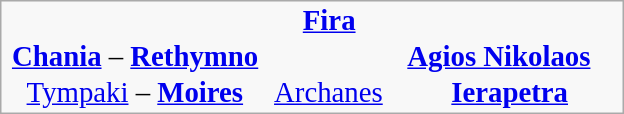<table cellpadding="0" style="margin: 1em auto; border:1px solid #aaaaaa; background-color:#f8f8f8; clear: both; font-size:120%; text-align:center;">
<tr>
<td>   </td>
<td> <strong><a href='#'>Fira</a></strong>  </td>
<td>  </td>
</tr>
<tr>
<td> <strong><a href='#'>Chania</a></strong> – <strong><a href='#'>Rethymno</a></strong> </td>
<td></td>
<td> <strong><a href='#'>Agios Nikolaos</a></strong>    </td>
</tr>
<tr>
<td> <a href='#'>Tympaki</a> – <strong><a href='#'>Moires</a></strong> </td>
<td> <a href='#'>Archanes</a>  </td>
<td> <strong><a href='#'>Ierapetra</a></strong> </td>
</tr>
</table>
